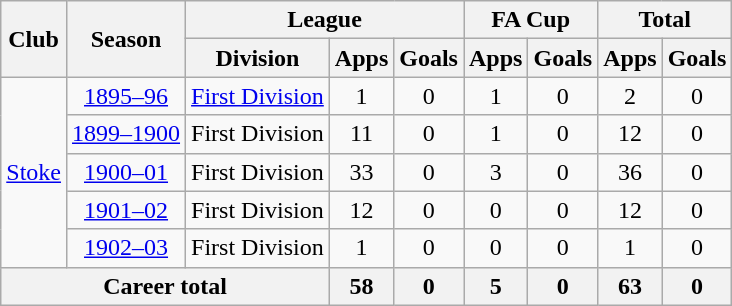<table class="wikitable" style="text-align: center;">
<tr>
<th rowspan="2">Club</th>
<th rowspan="2">Season</th>
<th colspan="3">League</th>
<th colspan="2">FA Cup</th>
<th colspan="2">Total</th>
</tr>
<tr>
<th>Division</th>
<th>Apps</th>
<th>Goals</th>
<th>Apps</th>
<th>Goals</th>
<th>Apps</th>
<th>Goals</th>
</tr>
<tr>
<td rowspan="5"><a href='#'>Stoke</a></td>
<td><a href='#'>1895–96</a></td>
<td><a href='#'>First Division</a></td>
<td>1</td>
<td>0</td>
<td>1</td>
<td>0</td>
<td>2</td>
<td>0</td>
</tr>
<tr>
<td><a href='#'>1899–1900</a></td>
<td>First Division</td>
<td>11</td>
<td>0</td>
<td>1</td>
<td>0</td>
<td>12</td>
<td>0</td>
</tr>
<tr>
<td><a href='#'>1900–01</a></td>
<td>First Division</td>
<td>33</td>
<td>0</td>
<td>3</td>
<td>0</td>
<td>36</td>
<td>0</td>
</tr>
<tr>
<td><a href='#'>1901–02</a></td>
<td>First Division</td>
<td>12</td>
<td>0</td>
<td>0</td>
<td>0</td>
<td>12</td>
<td>0</td>
</tr>
<tr>
<td><a href='#'>1902–03</a></td>
<td>First Division</td>
<td>1</td>
<td>0</td>
<td>0</td>
<td>0</td>
<td>1</td>
<td>0</td>
</tr>
<tr>
<th colspan="3">Career total</th>
<th>58</th>
<th>0</th>
<th>5</th>
<th>0</th>
<th>63</th>
<th>0</th>
</tr>
</table>
